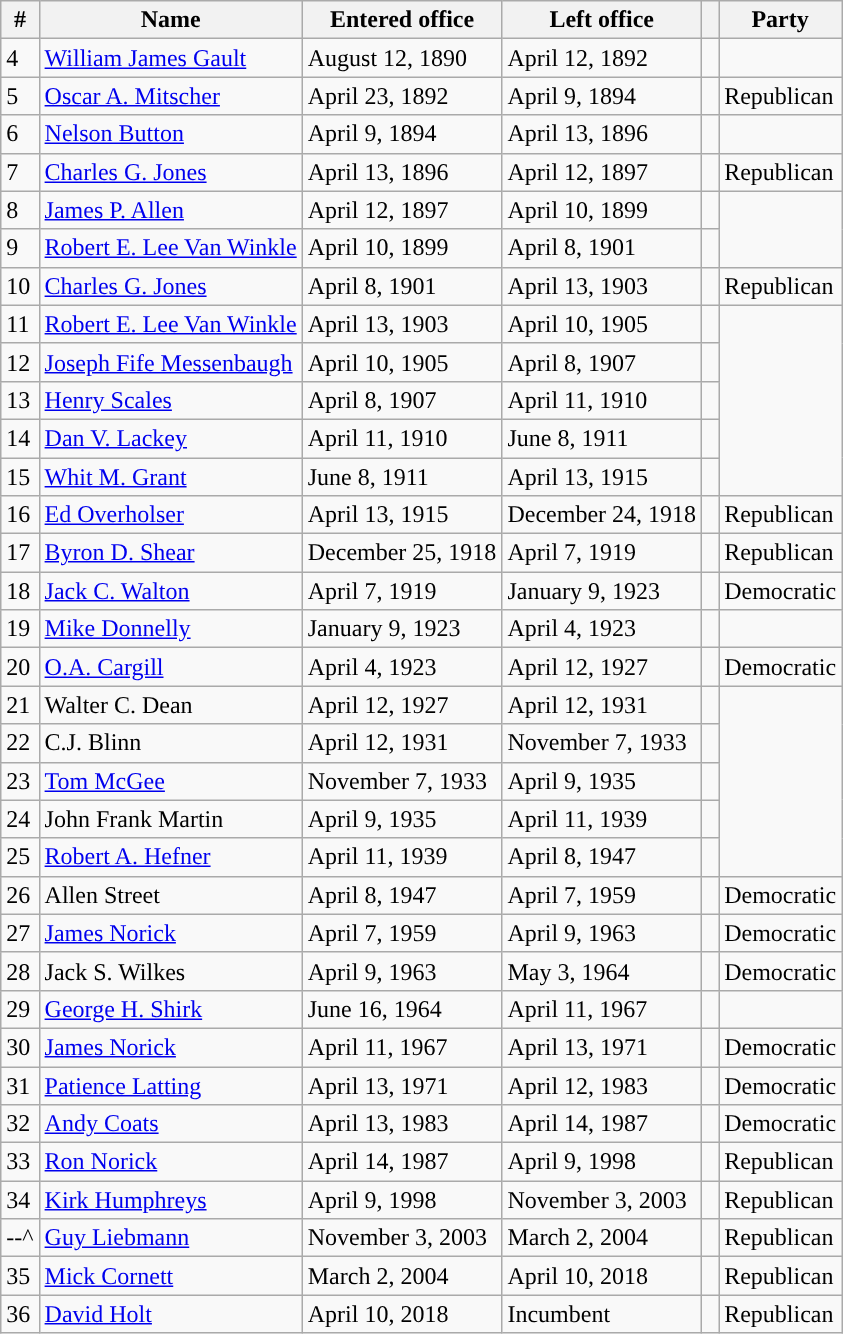<table class="wikitable">
<tr>
<th>#</th>
<th>Name</th>
<th>Entered office</th>
<th>Left office</th>
<th></th>
<th>Party</th>
</tr>
<tr>
<td>4</td>
<td><a href='#'>William James Gault</a></td>
<td>August 12, 1890</td>
<td>April 12, 1892</td>
<td></td>
<td></td>
</tr>
<tr>
<td>5</td>
<td><a href='#'>Oscar A. Mitscher</a></td>
<td>April 23, 1892</td>
<td>April 9, 1894</td>
<td style="background:"> </td>
<td>Republican</td>
</tr>
<tr>
<td>6</td>
<td><a href='#'>Nelson Button</a></td>
<td>April 9, 1894</td>
<td>April 13, 1896</td>
<td></td>
</tr>
<tr>
<td>7</td>
<td><a href='#'>Charles G. Jones</a></td>
<td>April 13, 1896</td>
<td>April 12, 1897</td>
<td style="background:"> </td>
<td>Republican</td>
</tr>
<tr>
<td>8</td>
<td><a href='#'>James P. Allen</a></td>
<td>April 12, 1897</td>
<td>April 10, 1899</td>
<td></td>
</tr>
<tr>
<td>9</td>
<td><a href='#'>Robert E. Lee Van Winkle</a></td>
<td>April 10, 1899</td>
<td>April 8, 1901</td>
<td></td>
</tr>
<tr>
<td>10</td>
<td><a href='#'>Charles G. Jones</a></td>
<td>April 8, 1901</td>
<td>April 13, 1903</td>
<td style="background:"> </td>
<td>Republican</td>
</tr>
<tr>
<td>11</td>
<td><a href='#'>Robert E. Lee Van Winkle</a></td>
<td>April 13, 1903</td>
<td>April 10, 1905</td>
<td></td>
</tr>
<tr>
<td>12</td>
<td><a href='#'>Joseph Fife Messenbaugh</a></td>
<td>April 10, 1905</td>
<td>April 8, 1907</td>
<td></td>
</tr>
<tr>
<td>13</td>
<td><a href='#'>Henry Scales</a></td>
<td>April 8, 1907</td>
<td>April 11, 1910</td>
<td></td>
</tr>
<tr>
<td>14</td>
<td><a href='#'>Dan V. Lackey</a></td>
<td>April 11, 1910</td>
<td>June 8, 1911</td>
<td></td>
</tr>
<tr>
<td>15</td>
<td><a href='#'>Whit M. Grant</a></td>
<td>June 8, 1911</td>
<td>April 13, 1915</td>
<td></td>
</tr>
<tr>
<td>16</td>
<td><a href='#'>Ed Overholser</a></td>
<td>April 13, 1915</td>
<td>December 24, 1918</td>
<td style="background:"> </td>
<td>Republican</td>
</tr>
<tr>
<td>17</td>
<td><a href='#'>Byron D. Shear</a></td>
<td>December 25, 1918</td>
<td>April 7, 1919</td>
<td style="background:"> </td>
<td>Republican</td>
</tr>
<tr>
<td>18</td>
<td><a href='#'>Jack C. Walton</a></td>
<td>April 7, 1919</td>
<td>January 9, 1923</td>
<td style="background:"> </td>
<td>Democratic</td>
</tr>
<tr>
<td>19</td>
<td><a href='#'>Mike Donnelly</a></td>
<td>January 9, 1923</td>
<td>April 4, 1923</td>
<td></td>
</tr>
<tr>
<td>20</td>
<td><a href='#'>O.A. Cargill</a></td>
<td>April 4, 1923</td>
<td>April 12, 1927</td>
<td style="background:"> </td>
<td>Democratic</td>
</tr>
<tr>
<td>21</td>
<td>Walter C. Dean</td>
<td>April 12, 1927</td>
<td>April 12, 1931</td>
<td></td>
</tr>
<tr>
<td>22</td>
<td>C.J. Blinn</td>
<td>April 12, 1931</td>
<td>November 7, 1933</td>
<td></td>
</tr>
<tr>
<td>23</td>
<td><a href='#'>Tom McGee</a></td>
<td>November 7, 1933</td>
<td>April 9, 1935</td>
<td></td>
</tr>
<tr>
<td>24</td>
<td>John Frank Martin</td>
<td>April 9, 1935</td>
<td>April 11, 1939</td>
<td></td>
</tr>
<tr>
<td>25</td>
<td><a href='#'>Robert A. Hefner</a></td>
<td>April 11, 1939</td>
<td>April 8, 1947</td>
<td></td>
</tr>
<tr>
<td>26</td>
<td>Allen Street</td>
<td>April 8, 1947</td>
<td>April 7, 1959</td>
<td style="background:"> </td>
<td>Democratic</td>
</tr>
<tr>
<td>27</td>
<td><a href='#'>James Norick</a></td>
<td>April 7, 1959</td>
<td>April 9, 1963</td>
<td style="background:"> </td>
<td>Democratic</td>
</tr>
<tr>
<td>28</td>
<td>Jack S. Wilkes </td>
<td>April 9, 1963</td>
<td>May 3, 1964</td>
<td style="background:"> </td>
<td>Democratic</td>
</tr>
<tr>
<td>29</td>
<td><a href='#'>George H. Shirk</a></td>
<td>June 16, 1964</td>
<td>April 11, 1967</td>
<td></td>
</tr>
<tr>
<td>30</td>
<td><a href='#'>James Norick</a></td>
<td>April 11, 1967</td>
<td>April 13, 1971</td>
<td style="background:"> </td>
<td>Democratic</td>
</tr>
<tr>
<td>31</td>
<td><a href='#'>Patience Latting</a></td>
<td>April 13, 1971</td>
<td>April 12, 1983</td>
<td style="background:"> </td>
<td>Democratic</td>
</tr>
<tr>
<td>32</td>
<td><a href='#'>Andy Coats</a></td>
<td>April 13, 1983</td>
<td>April 14, 1987</td>
<td style="background:"> </td>
<td>Democratic</td>
</tr>
<tr>
<td>33</td>
<td><a href='#'>Ron Norick</a></td>
<td>April 14, 1987</td>
<td>April 9, 1998</td>
<td style="background:"> </td>
<td>Republican</td>
</tr>
<tr>
<td>34</td>
<td><a href='#'>Kirk Humphreys</a></td>
<td>April 9, 1998</td>
<td>November 3, 2003</td>
<td style="background:"> </td>
<td>Republican</td>
</tr>
<tr>
<td>--^</td>
<td><a href='#'>Guy Liebmann</a></td>
<td>November 3, 2003</td>
<td>March 2, 2004</td>
<td style="background:"> </td>
<td>Republican</td>
</tr>
<tr>
<td>35</td>
<td><a href='#'>Mick Cornett</a></td>
<td>March 2, 2004</td>
<td>April 10, 2018</td>
<td style="background:"> </td>
<td>Republican</td>
</tr>
<tr>
<td>36</td>
<td><a href='#'>David Holt</a></td>
<td>April 10, 2018</td>
<td>Incumbent</td>
<td style="background:"> </td>
<td>Republican</td>
</tr>
</table>
